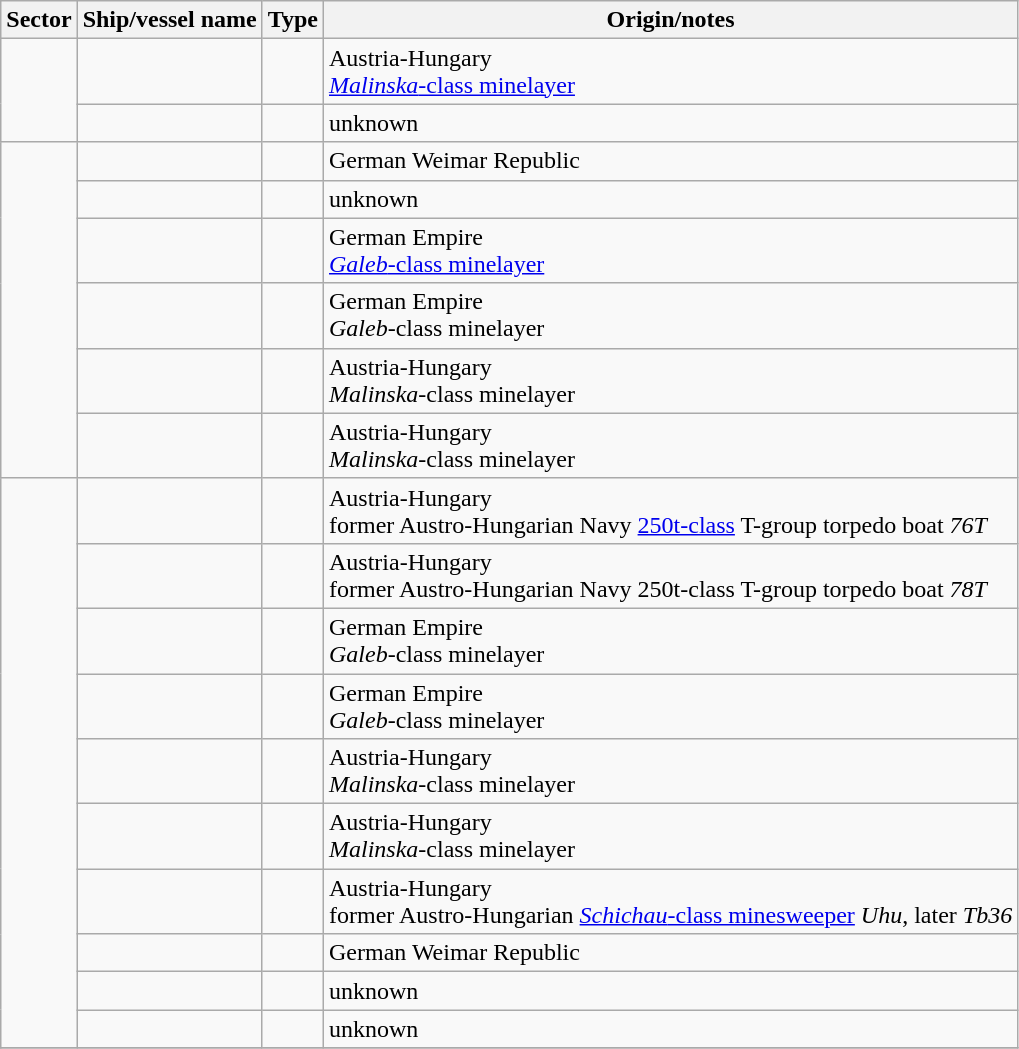<table class="wikitable">
<tr>
<th scope="col">Sector</th>
<th scope="col">Ship/vessel name</th>
<th scope="col">Type</th>
<th scope="col">Origin/notes</th>
</tr>
<tr>
<td rowspan=2></td>
<td></td>
<td></td>
<td>Austria-Hungary<br><a href='#'><em>Malinska</em>-class minelayer</a></td>
</tr>
<tr>
<td></td>
<td></td>
<td>unknown</td>
</tr>
<tr>
<td rowspan=6></td>
<td></td>
<td></td>
<td>German Weimar Republic</td>
</tr>
<tr>
<td></td>
<td></td>
<td>unknown</td>
</tr>
<tr>
<td></td>
<td></td>
<td>German Empire<br><a href='#'><em>Galeb</em>-class minelayer</a></td>
</tr>
<tr>
<td></td>
<td></td>
<td>German Empire<br><em>Galeb</em>-class minelayer</td>
</tr>
<tr>
<td></td>
<td></td>
<td>Austria-Hungary<br><em>Malinska</em>-class minelayer</td>
</tr>
<tr>
<td></td>
<td></td>
<td>Austria-Hungary<br><em>Malinska</em>-class minelayer</td>
</tr>
<tr>
<td rowspan=10></td>
<td></td>
<td></td>
<td>Austria-Hungary<br>former Austro-Hungarian Navy <a href='#'>250t-class</a> T-group torpedo boat <em>76T</em></td>
</tr>
<tr>
<td></td>
<td></td>
<td>Austria-Hungary<br>former Austro-Hungarian Navy 250t-class T-group torpedo boat <em>78T</em></td>
</tr>
<tr>
<td></td>
<td></td>
<td>German Empire<br><em>Galeb</em>-class minelayer</td>
</tr>
<tr>
<td></td>
<td></td>
<td>German Empire<br><em>Galeb</em>-class minelayer</td>
</tr>
<tr>
<td></td>
<td></td>
<td>Austria-Hungary<br><em>Malinska</em>-class minelayer</td>
</tr>
<tr>
<td></td>
<td></td>
<td>Austria-Hungary<br><em>Malinska</em>-class minelayer</td>
</tr>
<tr>
<td></td>
<td></td>
<td>Austria-Hungary<br>former Austro-Hungarian <a href='#'><em>Schichau</em>-class minesweeper</a> <em>Uhu</em>, later <em>Tb36</em></td>
</tr>
<tr>
<td></td>
<td></td>
<td>German Weimar Republic</td>
</tr>
<tr>
<td></td>
<td></td>
<td>unknown</td>
</tr>
<tr>
<td></td>
<td></td>
<td>unknown</td>
</tr>
<tr>
</tr>
</table>
